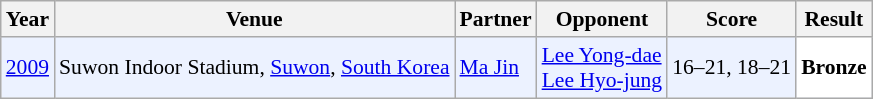<table class="sortable wikitable" style="font-size: 90%;">
<tr>
<th>Year</th>
<th>Venue</th>
<th>Partner</th>
<th>Opponent</th>
<th>Score</th>
<th>Result</th>
</tr>
<tr style="background:#ECF2FF">
<td align="center"><a href='#'>2009</a></td>
<td align="left">Suwon Indoor Stadium, <a href='#'>Suwon</a>, <a href='#'>South Korea</a></td>
<td align="left"> <a href='#'>Ma Jin</a></td>
<td align="left"> <a href='#'>Lee Yong-dae</a> <br>  <a href='#'>Lee Hyo-jung</a></td>
<td align="left">16–21, 18–21</td>
<td style="text-align:left; background:white"> <strong>Bronze</strong></td>
</tr>
</table>
